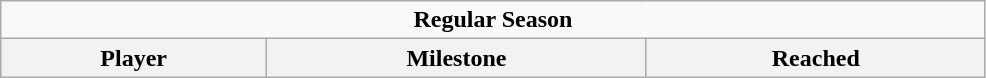<table class="wikitable" style="width:52%;">
<tr>
<td colspan="10" style="text-align:center;"><strong>Regular Season</strong></td>
</tr>
<tr>
<th>Player</th>
<th>Milestone</th>
<th>Reached</th>
</tr>
</table>
